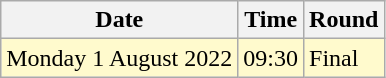<table class="wikitable">
<tr>
<th>Date</th>
<th>Time</th>
<th>Round</th>
</tr>
<tr>
<td style="background:lemonchiffon">Monday 1 August 2022</td>
<td style="background:lemonchiffon">09:30</td>
<td style="background:lemonchiffon">Final</td>
</tr>
</table>
